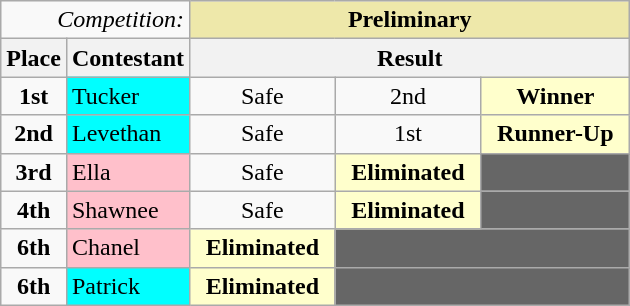<table class="wikitable">
<tr>
<td width=30% colspan="2" align="right"><em>Competition:</em></td>
<td colspan="11" bgcolor="palegoldenrod" align="Center"><strong>Preliminary</strong></td>
</tr>
<tr>
<th>Place</th>
<th>Contestant</th>
<th colspan="14" align="center">Result</th>
</tr>
<tr>
<td align="center"><strong>1st</strong></td>
<td bgcolor="cyan">Tucker</td>
<td align="center">Safe</td>
<td align="center">2nd</td>
<td bgcolor="FFFFCC" align="center"><strong>Winner</strong></td>
</tr>
<tr>
<td align="center"><strong>2nd</strong></td>
<td bgcolor="cyan">Levethan</td>
<td align="center">Safe</td>
<td align="center">1st</td>
<td bgcolor="FFFFCC" align="center"><strong>Runner-Up</strong></td>
</tr>
<tr>
<td align="center"><strong>3rd</strong></td>
<td bgcolor="pink">Ella</td>
<td align="center">Safe</td>
<td bgcolor="FFFFCC" align="center"><strong>Eliminated</strong></td>
<td colspan="1" bgcolor="666666"></td>
</tr>
<tr>
<td align="center"><strong>4th</strong></td>
<td bgcolor="pink">Shawnee</td>
<td align="center">Safe</td>
<td bgcolor="FFFFCC" align="center"><strong>Eliminated</strong></td>
<td colspan="1" bgcolor="666666"></td>
</tr>
<tr>
<td align="center"><strong>6th</strong></td>
<td bgcolor="pink">Chanel</td>
<td bgcolor="FFFFCC" align="center"><strong>Eliminated</strong></td>
<td colspan="2" bgcolor="666666"></td>
</tr>
<tr>
<td align="center"><strong>6th</strong></td>
<td bgcolor="cyan">Patrick</td>
<td bgcolor="FFFFCC" align="center"><strong>Eliminated</strong></td>
<td colspan="2" bgcolor="666666"></td>
</tr>
</table>
